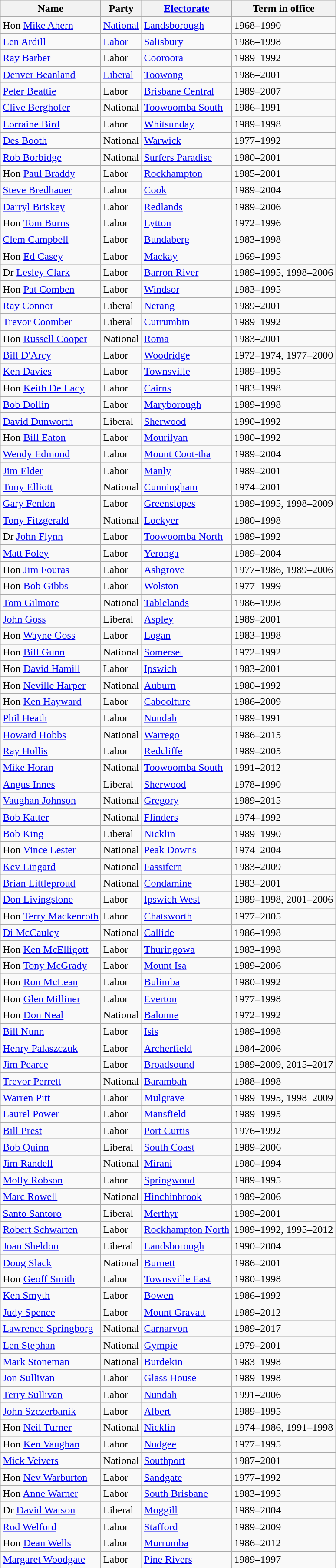<table class="wikitable sortable">
<tr>
<th>Name</th>
<th>Party</th>
<th><a href='#'>Electorate</a></th>
<th>Term in office</th>
</tr>
<tr>
<td>Hon <a href='#'>Mike Ahern</a> </td>
<td><a href='#'>National</a></td>
<td><a href='#'>Landsborough</a></td>
<td>1968–1990</td>
</tr>
<tr>
<td><a href='#'>Len Ardill</a></td>
<td><a href='#'>Labor</a></td>
<td><a href='#'>Salisbury</a></td>
<td>1986–1998</td>
</tr>
<tr>
<td><a href='#'>Ray Barber</a></td>
<td>Labor</td>
<td><a href='#'>Cooroora</a></td>
<td>1989–1992</td>
</tr>
<tr>
<td><a href='#'>Denver Beanland</a></td>
<td><a href='#'>Liberal</a></td>
<td><a href='#'>Toowong</a></td>
<td>1986–2001</td>
</tr>
<tr>
<td><a href='#'>Peter Beattie</a></td>
<td>Labor</td>
<td><a href='#'>Brisbane Central</a></td>
<td>1989–2007</td>
</tr>
<tr>
<td><a href='#'>Clive Berghofer</a> </td>
<td>National</td>
<td><a href='#'>Toowoomba South</a></td>
<td>1986–1991</td>
</tr>
<tr>
<td><a href='#'>Lorraine Bird</a></td>
<td>Labor</td>
<td><a href='#'>Whitsunday</a></td>
<td>1989–1998</td>
</tr>
<tr>
<td><a href='#'>Des Booth</a></td>
<td>National</td>
<td><a href='#'>Warwick</a></td>
<td>1977–1992</td>
</tr>
<tr>
<td><a href='#'>Rob Borbidge</a></td>
<td>National</td>
<td><a href='#'>Surfers Paradise</a></td>
<td>1980–2001</td>
</tr>
<tr>
<td>Hon <a href='#'>Paul Braddy</a></td>
<td>Labor</td>
<td><a href='#'>Rockhampton</a></td>
<td>1985–2001</td>
</tr>
<tr>
<td><a href='#'>Steve Bredhauer</a></td>
<td>Labor</td>
<td><a href='#'>Cook</a></td>
<td>1989–2004</td>
</tr>
<tr>
<td><a href='#'>Darryl Briskey</a></td>
<td>Labor</td>
<td><a href='#'>Redlands</a></td>
<td>1989–2006</td>
</tr>
<tr>
<td>Hon <a href='#'>Tom Burns</a></td>
<td>Labor</td>
<td><a href='#'>Lytton</a></td>
<td>1972–1996</td>
</tr>
<tr>
<td><a href='#'>Clem Campbell</a></td>
<td>Labor</td>
<td><a href='#'>Bundaberg</a></td>
<td>1983–1998</td>
</tr>
<tr>
<td>Hon <a href='#'>Ed Casey</a></td>
<td>Labor</td>
<td><a href='#'>Mackay</a></td>
<td>1969–1995</td>
</tr>
<tr>
<td>Dr <a href='#'>Lesley Clark</a></td>
<td>Labor</td>
<td><a href='#'>Barron River</a></td>
<td>1989–1995, 1998–2006</td>
</tr>
<tr>
<td>Hon <a href='#'>Pat Comben</a></td>
<td>Labor</td>
<td><a href='#'>Windsor</a></td>
<td>1983–1995</td>
</tr>
<tr>
<td><a href='#'>Ray Connor</a></td>
<td>Liberal</td>
<td><a href='#'>Nerang</a></td>
<td>1989–2001</td>
</tr>
<tr>
<td><a href='#'>Trevor Coomber</a></td>
<td>Liberal</td>
<td><a href='#'>Currumbin</a></td>
<td>1989–1992</td>
</tr>
<tr>
<td>Hon <a href='#'>Russell Cooper</a></td>
<td>National</td>
<td><a href='#'>Roma</a></td>
<td>1983–2001</td>
</tr>
<tr>
<td><a href='#'>Bill D'Arcy</a></td>
<td>Labor</td>
<td><a href='#'>Woodridge</a></td>
<td>1972–1974, 1977–2000</td>
</tr>
<tr>
<td><a href='#'>Ken Davies</a></td>
<td>Labor</td>
<td><a href='#'>Townsville</a></td>
<td>1989–1995</td>
</tr>
<tr>
<td>Hon <a href='#'>Keith De Lacy</a></td>
<td>Labor</td>
<td><a href='#'>Cairns</a></td>
<td>1983–1998</td>
</tr>
<tr>
<td><a href='#'>Bob Dollin</a></td>
<td>Labor</td>
<td><a href='#'>Maryborough</a></td>
<td>1989–1998</td>
</tr>
<tr>
<td><a href='#'>David Dunworth</a> </td>
<td>Liberal</td>
<td><a href='#'>Sherwood</a></td>
<td>1990–1992</td>
</tr>
<tr>
<td>Hon <a href='#'>Bill Eaton</a></td>
<td>Labor</td>
<td><a href='#'>Mourilyan</a></td>
<td>1980–1992</td>
</tr>
<tr>
<td><a href='#'>Wendy Edmond</a></td>
<td>Labor</td>
<td><a href='#'>Mount Coot-tha</a></td>
<td>1989–2004</td>
</tr>
<tr>
<td><a href='#'>Jim Elder</a></td>
<td>Labor</td>
<td><a href='#'>Manly</a></td>
<td>1989–2001</td>
</tr>
<tr>
<td><a href='#'>Tony Elliott</a></td>
<td>National</td>
<td><a href='#'>Cunningham</a></td>
<td>1974–2001</td>
</tr>
<tr>
<td><a href='#'>Gary Fenlon</a></td>
<td>Labor</td>
<td><a href='#'>Greenslopes</a></td>
<td>1989–1995, 1998–2009</td>
</tr>
<tr>
<td><a href='#'>Tony Fitzgerald</a></td>
<td>National</td>
<td><a href='#'>Lockyer</a></td>
<td>1980–1998</td>
</tr>
<tr>
<td>Dr <a href='#'>John Flynn</a></td>
<td>Labor</td>
<td><a href='#'>Toowoomba North</a></td>
<td>1989–1992</td>
</tr>
<tr>
<td><a href='#'>Matt Foley</a></td>
<td>Labor</td>
<td><a href='#'>Yeronga</a></td>
<td>1989–2004</td>
</tr>
<tr>
<td>Hon <a href='#'>Jim Fouras</a></td>
<td>Labor</td>
<td><a href='#'>Ashgrove</a></td>
<td>1977–1986, 1989–2006</td>
</tr>
<tr>
<td>Hon <a href='#'>Bob Gibbs</a></td>
<td>Labor</td>
<td><a href='#'>Wolston</a></td>
<td>1977–1999</td>
</tr>
<tr>
<td><a href='#'>Tom Gilmore</a></td>
<td>National</td>
<td><a href='#'>Tablelands</a></td>
<td>1986–1998</td>
</tr>
<tr>
<td><a href='#'>John Goss</a></td>
<td>Liberal</td>
<td><a href='#'>Aspley</a></td>
<td>1989–2001</td>
</tr>
<tr>
<td>Hon <a href='#'>Wayne Goss</a></td>
<td>Labor</td>
<td><a href='#'>Logan</a></td>
<td>1983–1998</td>
</tr>
<tr>
<td>Hon <a href='#'>Bill Gunn</a></td>
<td>National</td>
<td><a href='#'>Somerset</a></td>
<td>1972–1992</td>
</tr>
<tr>
<td>Hon <a href='#'>David Hamill</a></td>
<td>Labor</td>
<td><a href='#'>Ipswich</a></td>
<td>1983–2001</td>
</tr>
<tr>
<td>Hon <a href='#'>Neville Harper</a></td>
<td>National</td>
<td><a href='#'>Auburn</a></td>
<td>1980–1992</td>
</tr>
<tr>
<td>Hon <a href='#'>Ken Hayward</a></td>
<td>Labor</td>
<td><a href='#'>Caboolture</a></td>
<td>1986–2009</td>
</tr>
<tr>
<td><a href='#'>Phil Heath</a> </td>
<td>Labor</td>
<td><a href='#'>Nundah</a></td>
<td>1989–1991</td>
</tr>
<tr>
<td><a href='#'>Howard Hobbs</a></td>
<td>National</td>
<td><a href='#'>Warrego</a></td>
<td>1986–2015</td>
</tr>
<tr>
<td><a href='#'>Ray Hollis</a></td>
<td>Labor</td>
<td><a href='#'>Redcliffe</a></td>
<td>1989–2005</td>
</tr>
<tr>
<td><a href='#'>Mike Horan</a> </td>
<td>National</td>
<td><a href='#'>Toowoomba South</a></td>
<td>1991–2012</td>
</tr>
<tr>
<td><a href='#'>Angus Innes</a> </td>
<td>Liberal</td>
<td><a href='#'>Sherwood</a></td>
<td>1978–1990</td>
</tr>
<tr>
<td><a href='#'>Vaughan Johnson</a></td>
<td>National</td>
<td><a href='#'>Gregory</a></td>
<td>1989–2015</td>
</tr>
<tr>
<td><a href='#'>Bob Katter</a></td>
<td>National</td>
<td><a href='#'>Flinders</a></td>
<td>1974–1992</td>
</tr>
<tr>
<td><a href='#'>Bob King</a> </td>
<td>Liberal</td>
<td><a href='#'>Nicklin</a></td>
<td>1989–1990</td>
</tr>
<tr>
<td>Hon <a href='#'>Vince Lester</a></td>
<td>National</td>
<td><a href='#'>Peak Downs</a></td>
<td>1974–2004</td>
</tr>
<tr>
<td><a href='#'>Kev Lingard</a></td>
<td>National</td>
<td><a href='#'>Fassifern</a></td>
<td>1983–2009</td>
</tr>
<tr>
<td><a href='#'>Brian Littleproud</a></td>
<td>National</td>
<td><a href='#'>Condamine</a></td>
<td>1983–2001</td>
</tr>
<tr>
<td><a href='#'>Don Livingstone</a></td>
<td>Labor</td>
<td><a href='#'>Ipswich West</a></td>
<td>1989–1998, 2001–2006</td>
</tr>
<tr>
<td>Hon <a href='#'>Terry Mackenroth</a></td>
<td>Labor</td>
<td><a href='#'>Chatsworth</a></td>
<td>1977–2005</td>
</tr>
<tr>
<td><a href='#'>Di McCauley</a></td>
<td>National</td>
<td><a href='#'>Callide</a></td>
<td>1986–1998</td>
</tr>
<tr>
<td>Hon <a href='#'>Ken McElligott</a></td>
<td>Labor</td>
<td><a href='#'>Thuringowa</a></td>
<td>1983–1998</td>
</tr>
<tr>
<td>Hon <a href='#'>Tony McGrady</a></td>
<td>Labor</td>
<td><a href='#'>Mount Isa</a></td>
<td>1989–2006</td>
</tr>
<tr>
<td>Hon <a href='#'>Ron McLean</a></td>
<td>Labor</td>
<td><a href='#'>Bulimba</a></td>
<td>1980–1992</td>
</tr>
<tr>
<td>Hon <a href='#'>Glen Milliner</a></td>
<td>Labor</td>
<td><a href='#'>Everton</a></td>
<td>1977–1998</td>
</tr>
<tr>
<td>Hon <a href='#'>Don Neal</a></td>
<td>National</td>
<td><a href='#'>Balonne</a></td>
<td>1972–1992</td>
</tr>
<tr>
<td><a href='#'>Bill Nunn</a></td>
<td>Labor</td>
<td><a href='#'>Isis</a></td>
<td>1989–1998</td>
</tr>
<tr>
<td><a href='#'>Henry Palaszczuk</a></td>
<td>Labor</td>
<td><a href='#'>Archerfield</a></td>
<td>1984–2006</td>
</tr>
<tr>
<td><a href='#'>Jim Pearce</a></td>
<td>Labor</td>
<td><a href='#'>Broadsound</a></td>
<td>1989–2009, 2015–2017</td>
</tr>
<tr>
<td><a href='#'>Trevor Perrett</a></td>
<td>National</td>
<td><a href='#'>Barambah</a></td>
<td>1988–1998</td>
</tr>
<tr>
<td><a href='#'>Warren Pitt</a></td>
<td>Labor</td>
<td><a href='#'>Mulgrave</a></td>
<td>1989–1995, 1998–2009</td>
</tr>
<tr>
<td><a href='#'>Laurel Power</a></td>
<td>Labor</td>
<td><a href='#'>Mansfield</a></td>
<td>1989–1995</td>
</tr>
<tr>
<td><a href='#'>Bill Prest</a></td>
<td>Labor</td>
<td><a href='#'>Port Curtis</a></td>
<td>1976–1992</td>
</tr>
<tr>
<td><a href='#'>Bob Quinn</a></td>
<td>Liberal</td>
<td><a href='#'>South Coast</a></td>
<td>1989–2006</td>
</tr>
<tr>
<td><a href='#'>Jim Randell</a></td>
<td>National</td>
<td><a href='#'>Mirani</a></td>
<td>1980–1994</td>
</tr>
<tr>
<td><a href='#'>Molly Robson</a></td>
<td>Labor</td>
<td><a href='#'>Springwood</a></td>
<td>1989–1995</td>
</tr>
<tr>
<td><a href='#'>Marc Rowell</a></td>
<td>National</td>
<td><a href='#'>Hinchinbrook</a></td>
<td>1989–2006</td>
</tr>
<tr>
<td><a href='#'>Santo Santoro</a></td>
<td>Liberal</td>
<td><a href='#'>Merthyr</a></td>
<td>1989–2001</td>
</tr>
<tr>
<td><a href='#'>Robert Schwarten</a></td>
<td>Labor</td>
<td><a href='#'>Rockhampton North</a></td>
<td>1989–1992, 1995–2012</td>
</tr>
<tr>
<td><a href='#'>Joan Sheldon</a> </td>
<td>Liberal</td>
<td><a href='#'>Landsborough</a></td>
<td>1990–2004</td>
</tr>
<tr>
<td><a href='#'>Doug Slack</a></td>
<td>National</td>
<td><a href='#'>Burnett</a></td>
<td>1986–2001</td>
</tr>
<tr>
<td>Hon <a href='#'>Geoff Smith</a></td>
<td>Labor</td>
<td><a href='#'>Townsville East</a></td>
<td>1980–1998</td>
</tr>
<tr>
<td><a href='#'>Ken Smyth</a></td>
<td>Labor</td>
<td><a href='#'>Bowen</a></td>
<td>1986–1992</td>
</tr>
<tr>
<td><a href='#'>Judy Spence</a></td>
<td>Labor</td>
<td><a href='#'>Mount Gravatt</a></td>
<td>1989–2012</td>
</tr>
<tr>
<td><a href='#'>Lawrence Springborg</a></td>
<td>National</td>
<td><a href='#'>Carnarvon</a></td>
<td>1989–2017</td>
</tr>
<tr>
<td><a href='#'>Len Stephan</a></td>
<td>National</td>
<td><a href='#'>Gympie</a></td>
<td>1979–2001</td>
</tr>
<tr>
<td><a href='#'>Mark Stoneman</a></td>
<td>National</td>
<td><a href='#'>Burdekin</a></td>
<td>1983–1998</td>
</tr>
<tr>
<td><a href='#'>Jon Sullivan</a></td>
<td>Labor</td>
<td><a href='#'>Glass House</a></td>
<td>1989–1998</td>
</tr>
<tr>
<td><a href='#'>Terry Sullivan</a> </td>
<td>Labor</td>
<td><a href='#'>Nundah</a></td>
<td>1991–2006</td>
</tr>
<tr>
<td><a href='#'>John Szczerbanik</a></td>
<td>Labor</td>
<td><a href='#'>Albert</a></td>
<td>1989–1995</td>
</tr>
<tr>
<td>Hon <a href='#'>Neil Turner</a> </td>
<td>National</td>
<td><a href='#'>Nicklin</a></td>
<td>1974–1986, 1991–1998</td>
</tr>
<tr>
<td>Hon <a href='#'>Ken Vaughan</a></td>
<td>Labor</td>
<td><a href='#'>Nudgee</a></td>
<td>1977–1995</td>
</tr>
<tr>
<td><a href='#'>Mick Veivers</a></td>
<td>National</td>
<td><a href='#'>Southport</a></td>
<td>1987–2001</td>
</tr>
<tr>
<td>Hon <a href='#'>Nev Warburton</a></td>
<td>Labor</td>
<td><a href='#'>Sandgate</a></td>
<td>1977–1992</td>
</tr>
<tr>
<td>Hon <a href='#'>Anne Warner</a></td>
<td>Labor</td>
<td><a href='#'>South Brisbane</a></td>
<td>1983–1995</td>
</tr>
<tr>
<td>Dr <a href='#'>David Watson</a></td>
<td>Liberal</td>
<td><a href='#'>Moggill</a></td>
<td>1989–2004</td>
</tr>
<tr>
<td><a href='#'>Rod Welford</a></td>
<td>Labor</td>
<td><a href='#'>Stafford</a></td>
<td>1989–2009</td>
</tr>
<tr>
<td>Hon <a href='#'>Dean Wells</a></td>
<td>Labor</td>
<td><a href='#'>Murrumba</a></td>
<td>1986–2012</td>
</tr>
<tr>
<td><a href='#'>Margaret Woodgate</a></td>
<td>Labor</td>
<td><a href='#'>Pine Rivers</a></td>
<td>1989–1997</td>
</tr>
</table>
